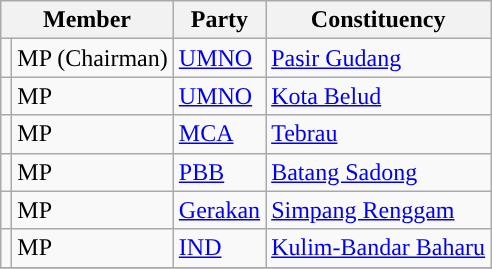<table class="sortable wikitable">
<tr>
<th colspan="2" valign="top">Member</th>
<th valign="top">Party</th>
<th valign="top">Constituency</th>
</tr>
<tr>
<td></td>
<td> MP (Chairman)</td>
<td><a href='#'>UMNO</a></td>
<td><a href='#'>Pasir Gudang</a></td>
</tr>
<tr>
<td></td>
<td> MP</td>
<td><a href='#'>UMNO</a></td>
<td><a href='#'>Kota Belud</a></td>
</tr>
<tr>
<td></td>
<td> MP</td>
<td><a href='#'>MCA</a></td>
<td><a href='#'>Tebrau</a></td>
</tr>
<tr>
<td></td>
<td> MP</td>
<td><a href='#'>PBB</a></td>
<td><a href='#'>Batang Sadong</a></td>
</tr>
<tr>
<td></td>
<td> MP</td>
<td><a href='#'>Gerakan</a></td>
<td><a href='#'>Simpang Renggam</a></td>
</tr>
<tr>
<td></td>
<td> MP</td>
<td><a href='#'>IND</a></td>
<td><a href='#'>Kulim-Bandar Baharu</a></td>
</tr>
<tr>
</tr>
</table>
